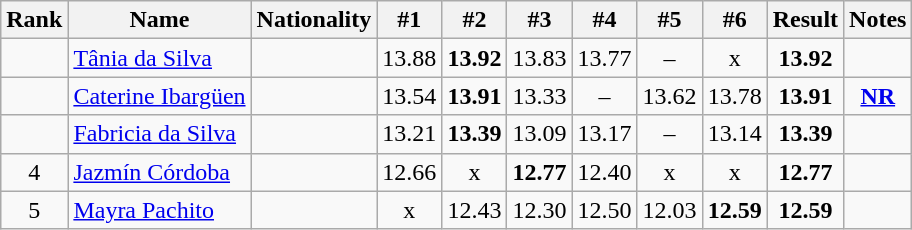<table class="wikitable sortable" style="text-align:center">
<tr>
<th>Rank</th>
<th>Name</th>
<th>Nationality</th>
<th>#1</th>
<th>#2</th>
<th>#3</th>
<th>#4</th>
<th>#5</th>
<th>#6</th>
<th>Result</th>
<th>Notes</th>
</tr>
<tr>
<td></td>
<td align=left><a href='#'>Tânia da Silva</a></td>
<td align=left></td>
<td>13.88</td>
<td><strong>13.92</strong></td>
<td>13.83</td>
<td>13.77</td>
<td>–</td>
<td>x</td>
<td><strong>13.92</strong></td>
<td></td>
</tr>
<tr>
<td></td>
<td align=left><a href='#'>Caterine Ibargüen</a></td>
<td align=left></td>
<td>13.54</td>
<td><strong>13.91</strong></td>
<td>13.33</td>
<td>–</td>
<td>13.62</td>
<td>13.78</td>
<td><strong>13.91</strong></td>
<td><strong><a href='#'>NR</a></strong></td>
</tr>
<tr>
<td></td>
<td align=left><a href='#'>Fabricia da Silva</a></td>
<td align=left></td>
<td>13.21</td>
<td><strong>13.39</strong></td>
<td>13.09</td>
<td>13.17</td>
<td>–</td>
<td>13.14</td>
<td><strong>13.39</strong></td>
<td></td>
</tr>
<tr>
<td>4</td>
<td align=left><a href='#'>Jazmín Córdoba</a></td>
<td align=left></td>
<td>12.66</td>
<td>x</td>
<td><strong>12.77</strong></td>
<td>12.40</td>
<td>x</td>
<td>x</td>
<td><strong>12.77</strong></td>
<td></td>
</tr>
<tr>
<td>5</td>
<td align=left><a href='#'>Mayra Pachito</a></td>
<td align=left></td>
<td>x</td>
<td>12.43</td>
<td>12.30</td>
<td>12.50</td>
<td>12.03</td>
<td><strong>12.59</strong></td>
<td><strong>12.59</strong></td>
<td></td>
</tr>
</table>
